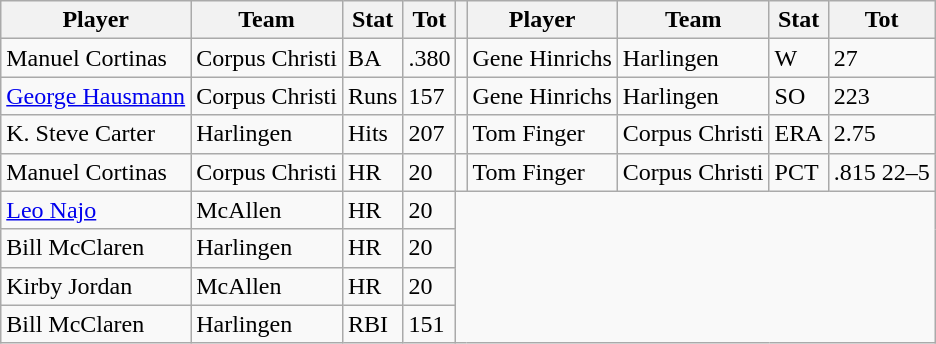<table class="wikitable">
<tr>
<th>Player</th>
<th>Team</th>
<th>Stat</th>
<th>Tot</th>
<th></th>
<th>Player</th>
<th>Team</th>
<th>Stat</th>
<th>Tot</th>
</tr>
<tr>
<td>Manuel Cortinas</td>
<td>Corpus Christi</td>
<td>BA</td>
<td>.380</td>
<td></td>
<td>Gene Hinrichs</td>
<td>Harlingen</td>
<td>W</td>
<td>27</td>
</tr>
<tr>
<td><a href='#'>George Hausmann</a></td>
<td>Corpus Christi</td>
<td>Runs</td>
<td>157</td>
<td></td>
<td>Gene Hinrichs</td>
<td>Harlingen</td>
<td>SO</td>
<td>223</td>
</tr>
<tr>
<td>K. Steve Carter</td>
<td>Harlingen</td>
<td>Hits</td>
<td>207</td>
<td></td>
<td>Tom Finger</td>
<td>Corpus Christi</td>
<td>ERA</td>
<td>2.75</td>
</tr>
<tr>
<td>Manuel Cortinas</td>
<td>Corpus Christi</td>
<td>HR</td>
<td>20</td>
<td></td>
<td>Tom Finger</td>
<td>Corpus Christi</td>
<td>PCT</td>
<td>.815 22–5</td>
</tr>
<tr>
<td><a href='#'>Leo Najo</a></td>
<td>McAllen</td>
<td>HR</td>
<td>20</td>
</tr>
<tr>
<td>Bill McClaren</td>
<td>Harlingen</td>
<td>HR</td>
<td>20</td>
</tr>
<tr>
<td>Kirby Jordan</td>
<td>McAllen</td>
<td>HR</td>
<td>20</td>
</tr>
<tr>
<td>Bill McClaren</td>
<td>Harlingen</td>
<td>RBI</td>
<td>151</td>
</tr>
</table>
